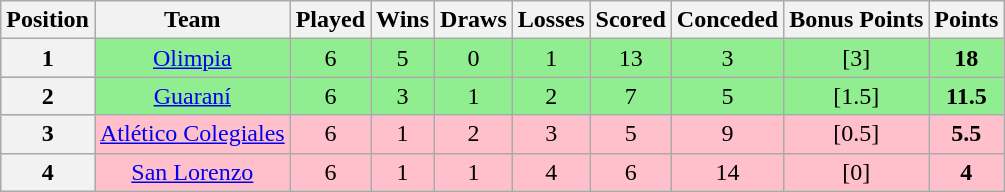<table class="wikitable" style="text-align:center">
<tr>
<th>Position</th>
<th>Team</th>
<th>Played</th>
<th>Wins</th>
<th>Draws</th>
<th>Losses</th>
<th>Scored</th>
<th>Conceded</th>
<th>Bonus Points</th>
<th>Points</th>
</tr>
<tr style="background:lightgreen;">
<th>1</th>
<td><a href='#'>Olimpia</a></td>
<td>6</td>
<td>5</td>
<td>0</td>
<td>1</td>
<td>13</td>
<td>3</td>
<td>[3]</td>
<td><strong>18</strong></td>
</tr>
<tr style="background:lightgreen;">
<th>2</th>
<td><a href='#'>Guaraní</a></td>
<td>6</td>
<td>3</td>
<td>1</td>
<td>2</td>
<td>7</td>
<td>5</td>
<td>[1.5]</td>
<td><strong>11.5</strong></td>
</tr>
<tr style="background:pink;">
<th>3</th>
<td><a href='#'>Atlético Colegiales</a></td>
<td>6</td>
<td>1</td>
<td>2</td>
<td>3</td>
<td>5</td>
<td>9</td>
<td>[0.5]</td>
<td><strong>5.5</strong></td>
</tr>
<tr style="background:pink;">
<th>4</th>
<td><a href='#'>San Lorenzo</a></td>
<td>6</td>
<td>1</td>
<td>1</td>
<td>4</td>
<td>6</td>
<td>14</td>
<td>[0]</td>
<td><strong>4</strong></td>
</tr>
</table>
